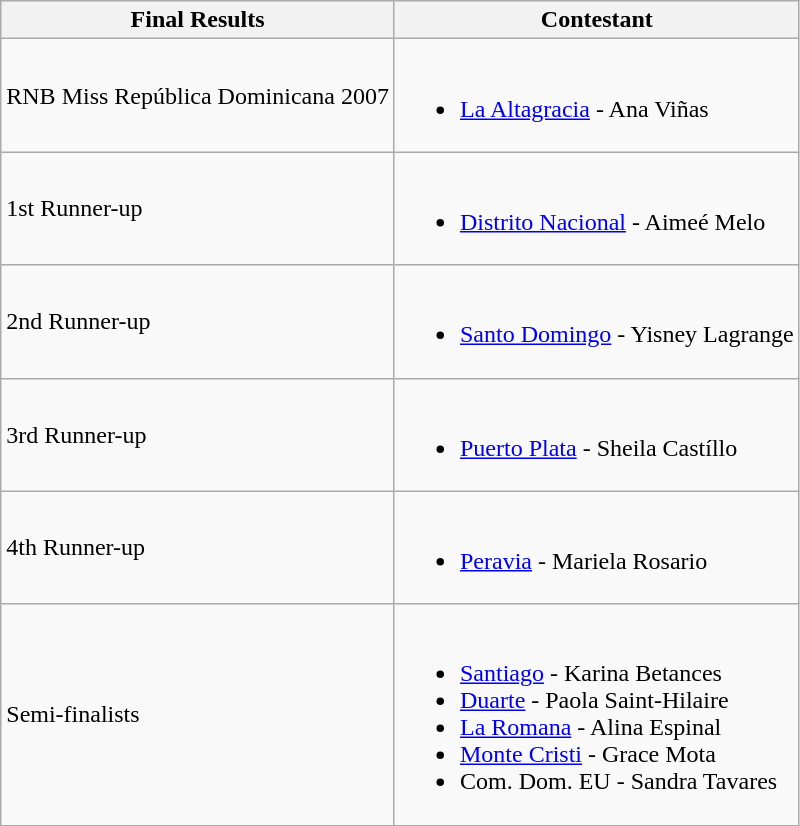<table class="wikitable">
<tr>
<th>Final Results</th>
<th>Contestant</th>
</tr>
<tr>
<td>RNB Miss República Dominicana 2007</td>
<td><br><ul><li><a href='#'>La Altagracia</a> - Ana Viñas</li></ul></td>
</tr>
<tr>
<td>1st Runner-up</td>
<td><br><ul><li><a href='#'>Distrito Nacional</a> - Aimeé Melo</li></ul></td>
</tr>
<tr>
<td>2nd Runner-up</td>
<td><br><ul><li><a href='#'>Santo Domingo</a> - Yisney Lagrange</li></ul></td>
</tr>
<tr>
<td>3rd Runner-up</td>
<td><br><ul><li><a href='#'>Puerto Plata</a> - Sheila Castíllo</li></ul></td>
</tr>
<tr>
<td>4th Runner-up</td>
<td><br><ul><li><a href='#'>Peravia</a> - Mariela Rosario</li></ul></td>
</tr>
<tr>
<td>Semi-finalists</td>
<td><br><ul><li><a href='#'>Santiago</a> - Karina Betances</li><li><a href='#'>Duarte</a> - Paola Saint-Hilaire</li><li><a href='#'>La Romana</a> - Alina Espinal</li><li><a href='#'>Monte Cristi</a> - Grace Mota</li><li>Com. Dom. EU - Sandra Tavares</li></ul></td>
</tr>
</table>
